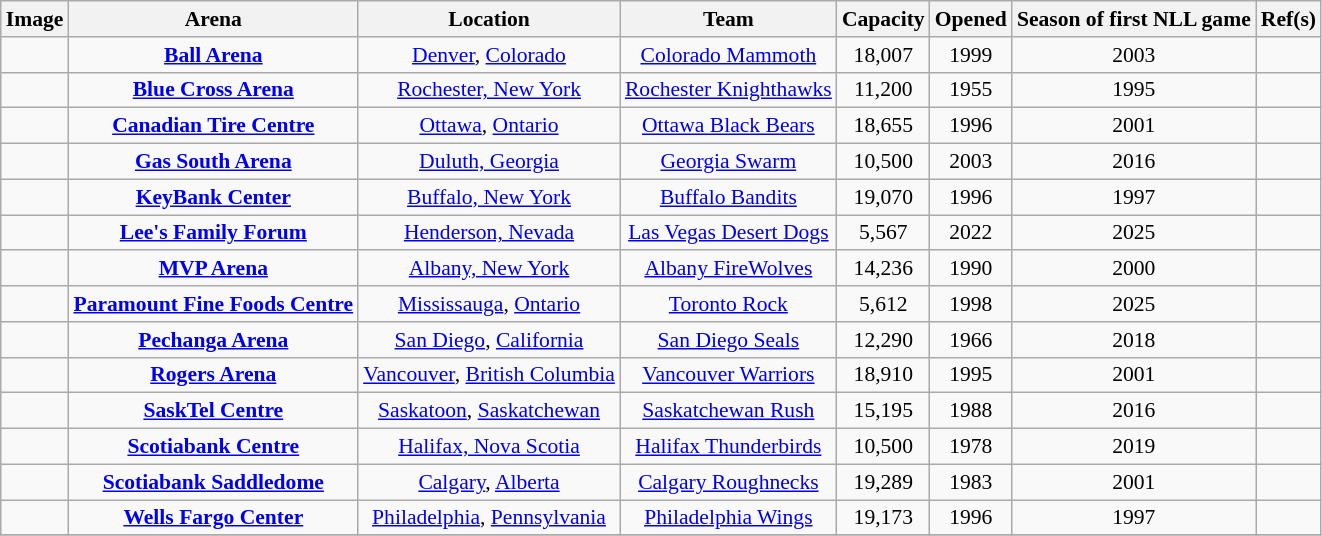<table class="wikitable sortable" plainrowheaders" style="font-size: 90%; text-align: center;">
<tr>
<th scope="col" class=unsortable>Image</th>
<th scope="col">Arena</th>
<th scope="col">Location</th>
<th scope="col">Team</th>
<th scope="col">Capacity</th>
<th scope="col">Opened</th>
<th scope="col">Season of first NLL game</th>
<th scope="col">Ref(s)</th>
</tr>
<tr>
<td></td>
<td><strong><a href='#'>Ball Arena</a></strong></td>
<td><a href='#'>Denver</a>, <a href='#'>Colorado</a></td>
<td><a href='#'>Colorado Mammoth</a></td>
<td>18,007</td>
<td>1999</td>
<td>2003</td>
<td></td>
</tr>
<tr>
<td></td>
<td><strong><a href='#'>Blue Cross Arena</a></strong></td>
<td><a href='#'>Rochester, New York</a></td>
<td><a href='#'>Rochester Knighthawks</a></td>
<td>11,200</td>
<td>1955</td>
<td>1995</td>
<td></td>
</tr>
<tr>
<td></td>
<td><strong><a href='#'>Canadian Tire Centre</a></strong></td>
<td><a href='#'>Ottawa</a>, <a href='#'>Ontario</a></td>
<td><a href='#'>Ottawa Black Bears</a></td>
<td>18,655</td>
<td>1996</td>
<td>2001</td>
<td></td>
</tr>
<tr>
<td></td>
<td><strong><a href='#'>Gas South Arena</a></strong></td>
<td><a href='#'>Duluth, Georgia</a></td>
<td><a href='#'>Georgia Swarm</a></td>
<td>10,500</td>
<td>2003</td>
<td>2016</td>
<td></td>
</tr>
<tr>
<td></td>
<td><strong><a href='#'>KeyBank Center</a></strong></td>
<td><a href='#'>Buffalo, New York</a></td>
<td><a href='#'>Buffalo Bandits</a></td>
<td>19,070</td>
<td>1996</td>
<td>1997</td>
<td></td>
</tr>
<tr>
<td></td>
<td><strong><a href='#'>Lee's Family Forum</a></strong></td>
<td><a href='#'>Henderson, Nevada</a></td>
<td><a href='#'>Las Vegas Desert Dogs</a></td>
<td>5,567</td>
<td>2022</td>
<td>2025</td>
<td></td>
</tr>
<tr>
<td></td>
<td><strong><a href='#'>MVP Arena</a></strong></td>
<td><a href='#'>Albany, New York</a></td>
<td><a href='#'>Albany FireWolves</a></td>
<td>14,236</td>
<td>1990</td>
<td>2000</td>
<td></td>
</tr>
<tr>
<td></td>
<td><strong><a href='#'>Paramount Fine Foods Centre</a></strong></td>
<td><a href='#'>Mississauga</a>, <a href='#'>Ontario</a></td>
<td><a href='#'>Toronto Rock</a></td>
<td>5,612</td>
<td>1998</td>
<td>2025</td>
<td></td>
</tr>
<tr>
<td></td>
<td><strong><a href='#'>Pechanga Arena</a></strong></td>
<td><a href='#'>San Diego</a>, <a href='#'>California</a></td>
<td><a href='#'>San Diego Seals</a></td>
<td>12,290</td>
<td>1966</td>
<td>2018</td>
<td></td>
</tr>
<tr>
<td></td>
<td><strong><a href='#'>Rogers Arena</a></strong></td>
<td><a href='#'>Vancouver</a>, <a href='#'>British Columbia</a></td>
<td><a href='#'>Vancouver Warriors</a></td>
<td>18,910</td>
<td>1995</td>
<td>2001</td>
<td></td>
</tr>
<tr>
<td></td>
<td><strong><a href='#'>SaskTel Centre</a></strong></td>
<td><a href='#'>Saskatoon</a>, <a href='#'>Saskatchewan</a></td>
<td><a href='#'>Saskatchewan Rush</a></td>
<td>15,195</td>
<td>1988</td>
<td>2016</td>
<td></td>
</tr>
<tr>
<td></td>
<td><strong><a href='#'>Scotiabank Centre</a></strong></td>
<td><a href='#'>Halifax, Nova Scotia</a></td>
<td><a href='#'>Halifax Thunderbirds</a></td>
<td>10,500</td>
<td>1978</td>
<td>2019</td>
<td></td>
</tr>
<tr>
<td></td>
<td><strong><a href='#'>Scotiabank Saddledome</a></strong></td>
<td><a href='#'>Calgary</a>, <a href='#'>Alberta</a></td>
<td><a href='#'>Calgary Roughnecks</a></td>
<td>19,289</td>
<td>1983</td>
<td>2001</td>
<td></td>
</tr>
<tr>
<td></td>
<td><strong><a href='#'>Wells Fargo Center</a></strong></td>
<td><a href='#'>Philadelphia</a>, <a href='#'>Pennsylvania</a></td>
<td><a href='#'>Philadelphia Wings</a></td>
<td>19,173</td>
<td>1996</td>
<td>1997</td>
<td></td>
</tr>
<tr>
</tr>
</table>
